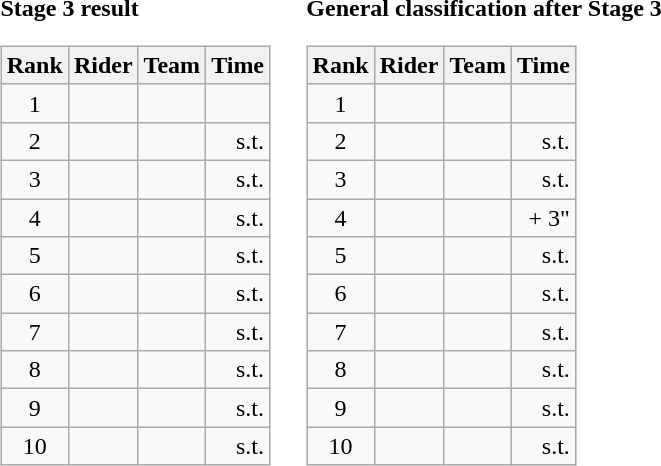<table>
<tr>
<td><strong>Stage 3 result</strong><br><table class="wikitable">
<tr>
<th scope="col">Rank</th>
<th scope="col">Rider</th>
<th scope="col">Team</th>
<th scope="col">Time</th>
</tr>
<tr>
<td style="text-align:center;">1</td>
<td></td>
<td></td>
<td style="text-align:right;"></td>
</tr>
<tr>
<td style="text-align:center;">2</td>
<td></td>
<td></td>
<td style="text-align:right;">s.t.</td>
</tr>
<tr>
<td style="text-align:center;">3</td>
<td></td>
<td></td>
<td style="text-align:right;">s.t.</td>
</tr>
<tr>
<td style="text-align:center;">4</td>
<td></td>
<td></td>
<td style="text-align:right;">s.t.</td>
</tr>
<tr>
<td style="text-align:center;">5</td>
<td></td>
<td></td>
<td style="text-align:right;">s.t.</td>
</tr>
<tr>
<td style="text-align:center;">6</td>
<td></td>
<td></td>
<td style="text-align:right;">s.t.</td>
</tr>
<tr>
<td style="text-align:center;">7</td>
<td></td>
<td></td>
<td style="text-align:right;">s.t.</td>
</tr>
<tr>
<td style="text-align:center;">8</td>
<td></td>
<td></td>
<td style="text-align:right;">s.t.</td>
</tr>
<tr>
<td style="text-align:center;">9</td>
<td></td>
<td></td>
<td style="text-align:right;">s.t.</td>
</tr>
<tr>
<td style="text-align:center;">10</td>
<td></td>
<td></td>
<td style="text-align:right;">s.t.</td>
</tr>
</table>
</td>
<td></td>
<td><strong>General classification after Stage 3</strong><br><table class="wikitable">
<tr>
<th scope="col">Rank</th>
<th scope="col">Rider</th>
<th scope="col">Team</th>
<th scope="col">Time</th>
</tr>
<tr>
<td style="text-align:center;">1</td>
<td> </td>
<td></td>
<td style="text-align:right;"></td>
</tr>
<tr>
<td style="text-align:center;">2</td>
<td></td>
<td></td>
<td style="text-align:right;">s.t.</td>
</tr>
<tr>
<td style="text-align:center;">3</td>
<td></td>
<td></td>
<td style="text-align:right;">s.t.</td>
</tr>
<tr>
<td style="text-align:center;">4</td>
<td></td>
<td></td>
<td style="text-align:right;">+ 3"</td>
</tr>
<tr>
<td style="text-align:center;">5</td>
<td></td>
<td></td>
<td style="text-align:right;">s.t.</td>
</tr>
<tr>
<td style="text-align:center;">6</td>
<td></td>
<td></td>
<td style="text-align:right;">s.t.</td>
</tr>
<tr>
<td style="text-align:center;">7</td>
<td></td>
<td></td>
<td style="text-align:right;">s.t.</td>
</tr>
<tr>
<td style="text-align:center;">8</td>
<td></td>
<td></td>
<td style="text-align:right;">s.t.</td>
</tr>
<tr>
<td style="text-align:center;">9</td>
<td></td>
<td></td>
<td style="text-align:right;">s.t.</td>
</tr>
<tr>
<td style="text-align:center;">10</td>
<td></td>
<td></td>
<td style="text-align:right;">s.t.</td>
</tr>
</table>
</td>
</tr>
</table>
